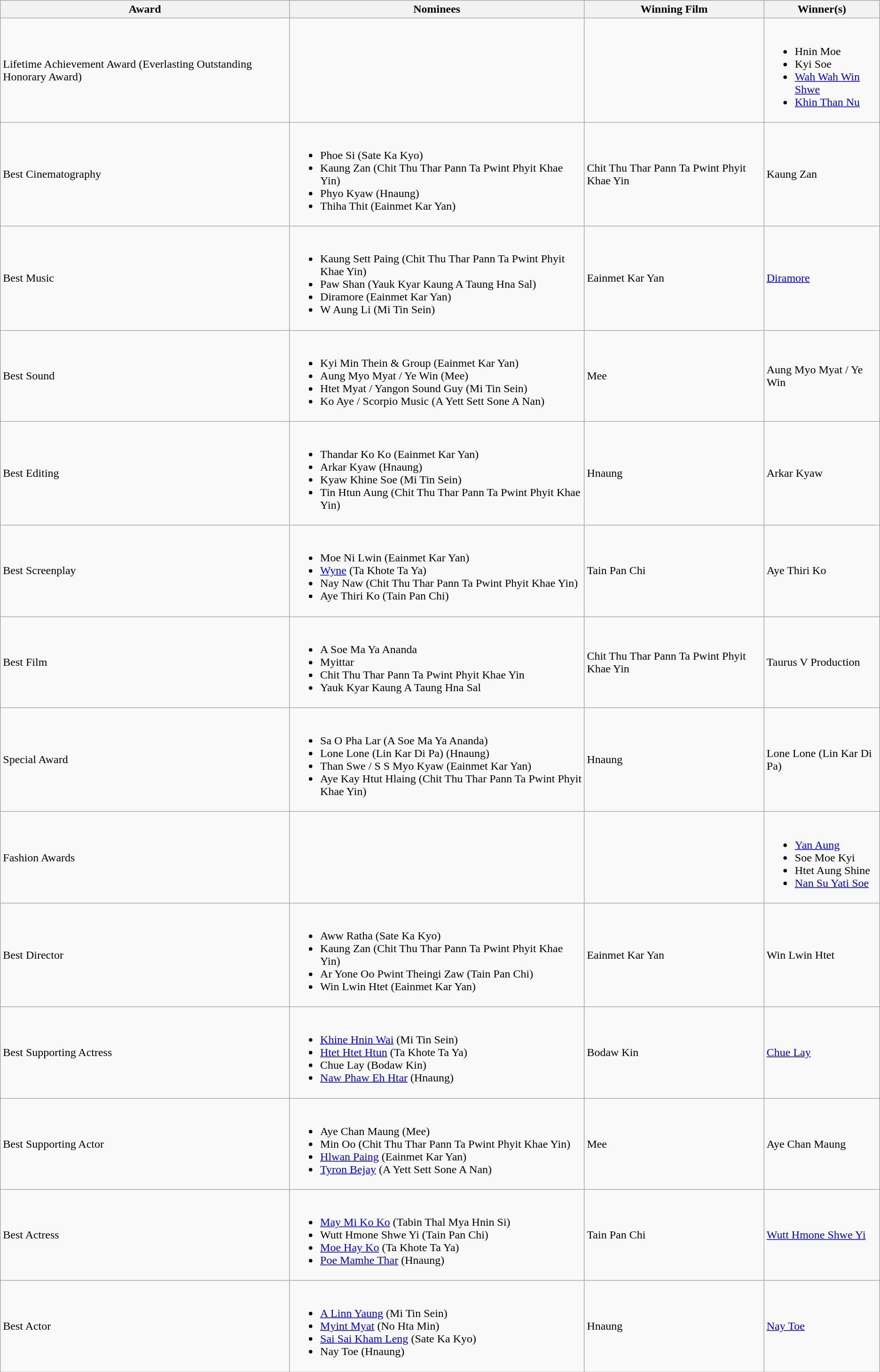<table class="wikitable sortable">
<tr>
<th>Award</th>
<th>Nominees</th>
<th>Winning Film</th>
<th>Winner(s)</th>
</tr>
<tr>
<td>Lifetime Achievement Award (Everlasting Outstanding Honorary Award)</td>
<td></td>
<td></td>
<td><br><ul><li>Hnin Moe</li><li>Kyi Soe</li><li><a href='#'>Wah Wah Win Shwe</a></li><li><a href='#'>Khin Than Nu</a></li></ul></td>
</tr>
<tr>
<td>Best Cinematography</td>
<td><br><ul><li>Phoe Si (Sate Ka Kyo)</li><li>Kaung Zan (Chit Thu Thar Pann Ta Pwint Phyit Khae Yin)</li><li>Phyo Kyaw (Hnaung)</li><li>Thiha Thit (Eainmet Kar Yan)</li></ul></td>
<td>Chit Thu Thar Pann Ta Pwint Phyit Khae Yin</td>
<td>Kaung Zan</td>
</tr>
<tr>
<td>Best Music</td>
<td><br><ul><li>Kaung Sett Paing (Chit Thu Thar Pann Ta Pwint Phyit Khae Yin)</li><li>Paw Shan (Yauk Kyar Kaung A Taung Hna Sal)</li><li>Diramore (Eainmet Kar Yan)</li><li>W Aung Li (Mi Tin Sein)</li></ul></td>
<td>Eainmet Kar Yan</td>
<td><a href='#'>Diramore</a></td>
</tr>
<tr>
<td>Best Sound</td>
<td><br><ul><li>Kyi Min Thein & Group (Eainmet Kar Yan)</li><li>Aung Myo Myat / Ye Win (Mee)</li><li>Htet Myat / Yangon Sound Guy (Mi Tin Sein)</li><li>Ko Aye / Scorpio Music (A Yett Sett Sone A Nan)</li></ul></td>
<td>Mee</td>
<td>Aung Myo Myat / Ye Win</td>
</tr>
<tr>
<td>Best Editing</td>
<td><br><ul><li>Thandar Ko Ko (Eainmet Kar Yan)</li><li>Arkar Kyaw (Hnaung)</li><li>Kyaw Khine Soe (Mi Tin Sein)</li><li>Tin Htun Aung (Chit Thu Thar Pann Ta Pwint Phyit Khae Yin)</li></ul></td>
<td>Hnaung</td>
<td>Arkar Kyaw</td>
</tr>
<tr>
<td>Best Screenplay</td>
<td><br><ul><li>Moe Ni Lwin (Eainmet Kar Yan)</li><li><a href='#'>Wyne</a> (Ta Khote Ta Ya)</li><li>Nay Naw (Chit Thu Thar Pann Ta Pwint Phyit Khae Yin)</li><li>Aye Thiri Ko (Tain Pan Chi)</li></ul></td>
<td>Tain Pan Chi</td>
<td>Aye Thiri Ko</td>
</tr>
<tr>
<td>Best Film</td>
<td><br><ul><li>A Soe Ma Ya Ananda</li><li>Myittar</li><li>Chit Thu Thar Pann Ta Pwint Phyit Khae Yin</li><li>Yauk Kyar Kaung A Taung Hna Sal</li></ul></td>
<td>Chit Thu Thar Pann Ta Pwint Phyit Khae Yin</td>
<td>Taurus V Production</td>
</tr>
<tr>
<td>Special Award</td>
<td><br><ul><li>Sa O Pha Lar (A Soe Ma Ya Ananda)</li><li>Lone Lone (Lin Kar Di Pa) (Hnaung)</li><li>Than Swe / S S Myo Kyaw (Eainmet Kar Yan)</li><li>Aye Kay Htut Hlaing (Chit Thu Thar Pann Ta Pwint Phyit Khae Yin)</li></ul></td>
<td>Hnaung</td>
<td>Lone Lone (Lin Kar Di Pa)</td>
</tr>
<tr>
<td>Fashion Awards</td>
<td></td>
<td></td>
<td><br><ul><li><a href='#'>Yan Aung</a></li><li>Soe Moe Kyi</li><li>Htet Aung Shine</li><li><a href='#'>Nan Su Yati Soe</a></li></ul></td>
</tr>
<tr>
<td>Best Director</td>
<td><br><ul><li>Aww Ratha (Sate Ka Kyo)</li><li>Kaung Zan (Chit Thu Thar Pann Ta Pwint Phyit Khae Yin)</li><li>Ar Yone Oo Pwint Theingi Zaw (Tain Pan Chi)</li><li>Win Lwin Htet (Eainmet Kar Yan)</li></ul></td>
<td>Eainmet Kar Yan</td>
<td>Win Lwin Htet</td>
</tr>
<tr>
<td>Best Supporting Actress</td>
<td><br><ul><li><a href='#'>Khine Hnin Wai</a> (Mi Tin Sein)</li><li><a href='#'>Htet Htet Htun</a> (Ta Khote Ta Ya)</li><li>Chue Lay (Bodaw Kin)</li><li><a href='#'>Naw Phaw Eh Htar</a> (Hnaung)</li></ul></td>
<td>Bodaw Kin</td>
<td><a href='#'>Chue Lay</a></td>
</tr>
<tr>
<td>Best Supporting Actor</td>
<td><br><ul><li>Aye Chan Maung (Mee)</li><li>Min Oo (Chit Thu Thar Pann Ta Pwint Phyit Khae Yin)</li><li><a href='#'>Hlwan Paing</a> (Eainmet Kar Yan)</li><li><a href='#'>Tyron Bejay</a> (A Yett Sett Sone A Nan)</li></ul></td>
<td>Mee</td>
<td>Aye Chan Maung</td>
</tr>
<tr>
<td>Best Actress</td>
<td><br><ul><li><a href='#'>May Mi Ko Ko</a> (Tabin Thal Mya Hnin Si)</li><li>Wutt Hmone Shwe Yi (Tain Pan Chi)</li><li><a href='#'>Moe Hay Ko</a> (Ta Khote Ta Ya)</li><li><a href='#'>Poe Mamhe Thar</a> (Hnaung)</li></ul></td>
<td>Tain Pan Chi</td>
<td><a href='#'>Wutt Hmone Shwe Yi</a></td>
</tr>
<tr>
<td>Best Actor</td>
<td><br><ul><li><a href='#'>A Linn Yaung</a> (Mi Tin Sein)</li><li><a href='#'>Myint Myat</a> (No Hta Min)</li><li><a href='#'>Sai Sai Kham Leng</a> (Sate Ka Kyo)</li><li>Nay Toe (Hnaung)</li></ul></td>
<td>Hnaung</td>
<td><a href='#'>Nay Toe</a></td>
</tr>
</table>
